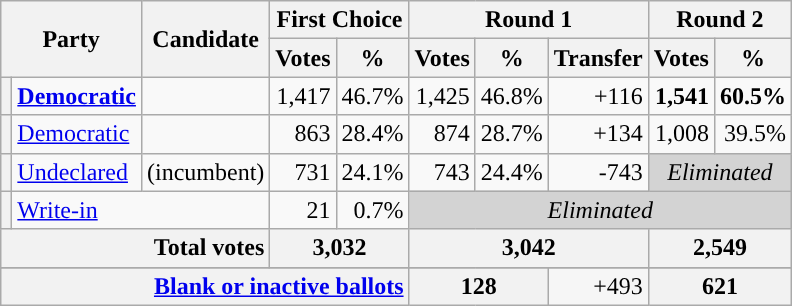<table class="wikitable sortable" style="text-align:right">
<tr>
<th colspan=2 rowspan=2>Party</th>
<th rowspan=2>Candidate</th>
<th colspan=2>First Choice</th>
<th colspan=3>Round 1</th>
<th colspan=2>Round 2</th>
</tr>
<tr>
<th>Votes</th>
<th>%</th>
<th>Votes</th>
<th>%</th>
<th>Transfer</th>
<th>Votes</th>
<th>%</th>
</tr>
<tr>
<th style="background-color:"></th>
<td style="text-align:left"><strong><a href='#'>Democratic</a></strong></td>
<td style="text-align:left" scope="row"><strong></strong></td>
<td>1,417</td>
<td>46.7%</td>
<td>1,425</td>
<td>46.8%</td>
<td>+116</td>
<td><strong>1,541</strong></td>
<td><strong>60.5%</strong></td>
</tr>
<tr>
<th style="background-color:"></th>
<td style="text-align:left"><a href='#'>Democratic</a></td>
<td style="text-align:left" scope="row"></td>
<td>863</td>
<td>28.4%</td>
<td>874</td>
<td>28.7%</td>
<td>+134</td>
<td>1,008</td>
<td>39.5%</td>
</tr>
<tr>
<th style="background-color:"></th>
<td style="text-align:left"><a href='#'>Undeclared</a></td>
<td style="text-align:left" scope="row"> (incumbent)</td>
<td>731</td>
<td>24.1%</td>
<td>743</td>
<td>24.4%</td>
<td>-743</td>
<td colspan="2"  style="background:lightgrey; text-align:center;"><em>Eliminated</em></td>
</tr>
<tr>
<th style="background-color:"></th>
<td style="text-align:left" colspan=2><a href='#'>Write-in</a></td>
<td>21</td>
<td>0.7%</td>
<td colspan="5"  style="background:lightgrey; text-align:center;"><em>Eliminated</em></td>
</tr>
<tr class="sortbottom" style="background-color:#F6F6F6">
<th colspan=3 scope="row" style="text-align:right;"><strong>Total votes</strong></th>
<th colspan=2><strong>3,032</strong></th>
<th colspan=3><strong>3,042</strong></th>
<th colspan=2><strong>2,549</strong></th>
</tr>
<tr class="sortbottom">
</tr>
<tr class="sortbottom" style="background-color:#F6F6F6">
<th colspan=5 scope="row" style="text-align:right;"><a href='#'>Blank or inactive ballots</a></th>
<th colspan=2>128</th>
<td>+493</td>
<th colspan=2>621</th>
</tr>
</table>
